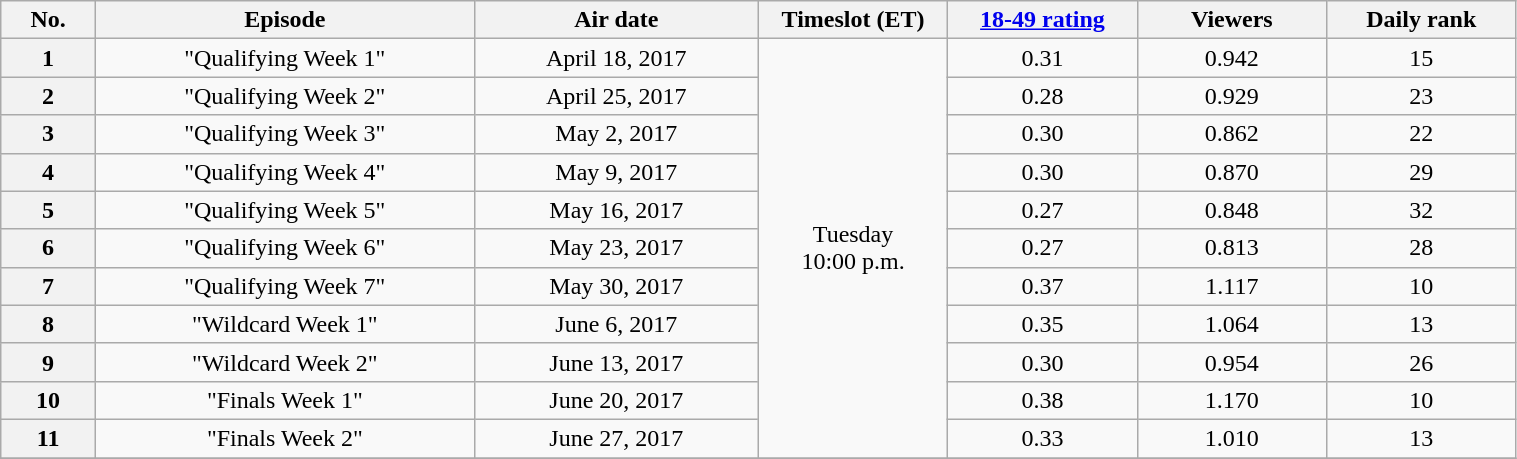<table class="wikitable" style="text-align:center; width:80%">
<tr>
<th style="width:5%;">No.</th>
<th style="width:20%;">Episode</th>
<th style="width:15%;">Air date</th>
<th style="width:10%;">Timeslot (ET)</th>
<th style="width:10%;"><a href='#'>18-49 rating</a></th>
<th style="width:10%;">Viewers <br> </th>
<th style="width:10%;">Daily rank <br> </th>
</tr>
<tr>
<th>1</th>
<td>"Qualifying Week 1"</td>
<td>April 18, 2017</td>
<td rowspan="11">Tuesday 10:00 p.m.</td>
<td>0.31</td>
<td>0.942</td>
<td>15</td>
</tr>
<tr>
<th>2</th>
<td>"Qualifying Week 2"</td>
<td>April 25, 2017</td>
<td>0.28</td>
<td>0.929</td>
<td>23</td>
</tr>
<tr>
<th>3</th>
<td>"Qualifying Week 3"</td>
<td>May 2, 2017</td>
<td>0.30</td>
<td>0.862</td>
<td>22</td>
</tr>
<tr>
<th>4</th>
<td>"Qualifying Week 4"</td>
<td>May 9, 2017</td>
<td>0.30</td>
<td>0.870</td>
<td>29</td>
</tr>
<tr>
<th>5</th>
<td>"Qualifying Week 5"</td>
<td>May 16, 2017</td>
<td>0.27</td>
<td>0.848</td>
<td>32</td>
</tr>
<tr>
<th>6</th>
<td>"Qualifying Week 6"</td>
<td>May 23, 2017</td>
<td>0.27</td>
<td>0.813</td>
<td>28</td>
</tr>
<tr>
<th>7</th>
<td>"Qualifying Week 7"</td>
<td>May 30, 2017</td>
<td>0.37</td>
<td>1.117</td>
<td>10</td>
</tr>
<tr>
<th>8</th>
<td>"Wildcard Week 1"</td>
<td>June 6, 2017</td>
<td>0.35</td>
<td>1.064</td>
<td>13</td>
</tr>
<tr>
<th>9</th>
<td>"Wildcard Week 2"</td>
<td>June 13, 2017</td>
<td>0.30</td>
<td>0.954</td>
<td>26</td>
</tr>
<tr>
<th>10</th>
<td>"Finals Week 1"</td>
<td>June 20, 2017</td>
<td>0.38</td>
<td>1.170</td>
<td>10</td>
</tr>
<tr>
<th>11</th>
<td>"Finals Week 2"</td>
<td>June 27, 2017</td>
<td>0.33</td>
<td>1.010</td>
<td>13</td>
</tr>
<tr>
</tr>
</table>
